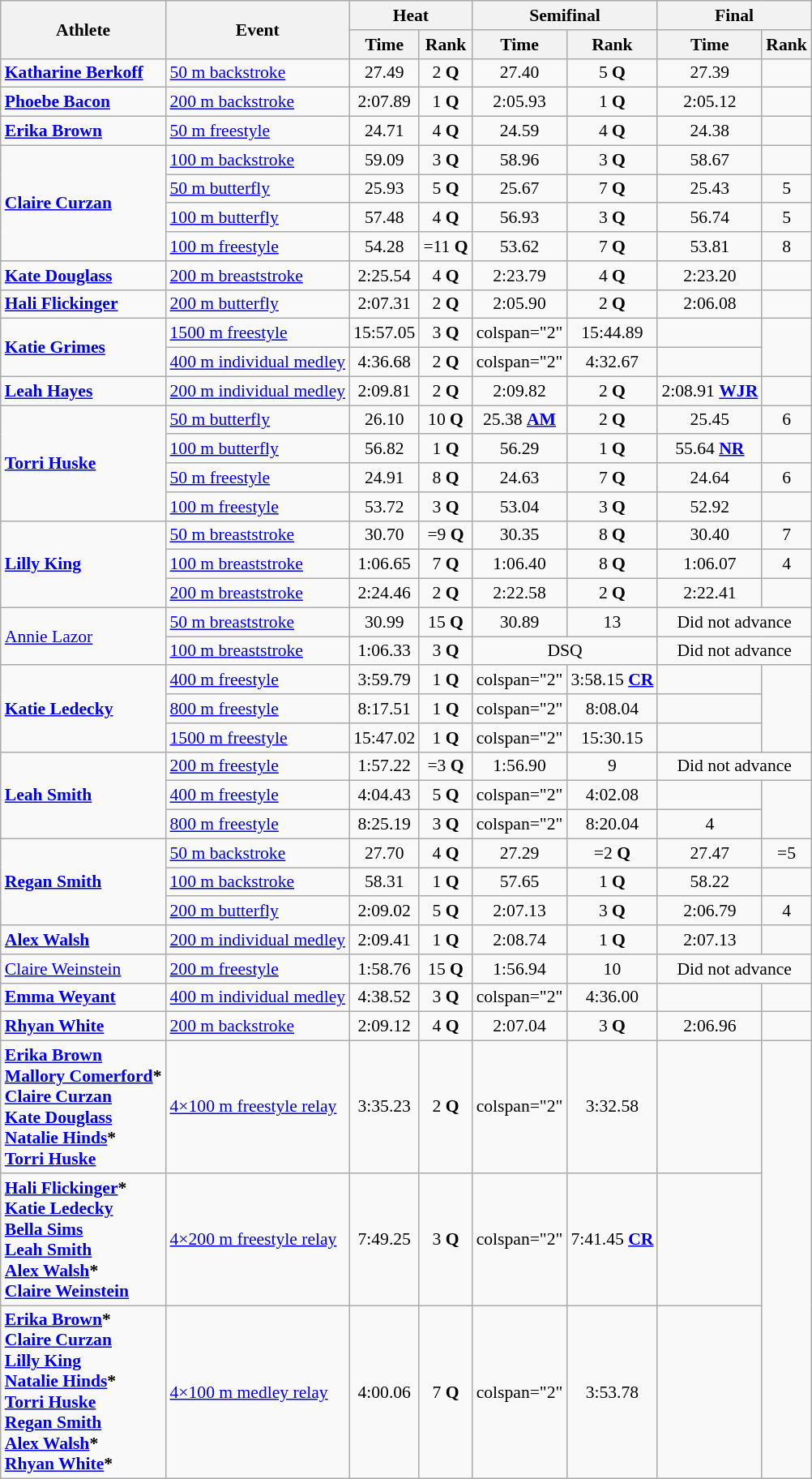<table class="wikitable" style="font-size:90%;">
<tr>
<th rowspan="2">Athlete</th>
<th rowspan="2">Event</th>
<th colspan="2">Heat</th>
<th colspan="2">Semifinal</th>
<th colspan="2">Final</th>
</tr>
<tr>
<th>Time</th>
<th>Rank</th>
<th>Time</th>
<th>Rank</th>
<th>Time</th>
<th>Rank</th>
</tr>
<tr align="center">
<td align="left"><strong><a href='#'>Katharine Berkoff</a></strong></td>
<td align="left"><a href='#'>50 m backstroke</a></td>
<td>27.49</td>
<td>2 <strong>Q</strong></td>
<td>27.40</td>
<td>5 <strong>Q</strong></td>
<td>27.39</td>
<td></td>
</tr>
<tr align="center">
<td align="left"><strong><a href='#'>Phoebe Bacon</a></strong></td>
<td align="left"><a href='#'>200 m backstroke</a></td>
<td>2:07.89</td>
<td>1 <strong>Q</strong></td>
<td>2:05.93</td>
<td>1 <strong>Q</strong></td>
<td>2:05.12</td>
<td></td>
</tr>
<tr align="center">
<td align="left"><a href='#'><strong>Erika Brown</strong></a></td>
<td align="left"><a href='#'>50 m freestyle</a></td>
<td>24.71</td>
<td>4 <strong>Q</strong></td>
<td>24.59</td>
<td>4 <strong>Q</strong></td>
<td>24.38</td>
<td></td>
</tr>
<tr align="center">
<td rowspan="4" align="left"><strong><a href='#'>Claire Curzan</a></strong></td>
<td align="left"><a href='#'>100 m backstroke</a></td>
<td>59.09</td>
<td>3 <strong>Q</strong></td>
<td>58.96</td>
<td>3 <strong>Q</strong></td>
<td>58.67</td>
<td></td>
</tr>
<tr align="center">
<td align="left"><a href='#'>50 m butterfly</a></td>
<td>25.93</td>
<td>5 <strong>Q</strong></td>
<td>25.67</td>
<td>7 <strong>Q</strong></td>
<td>25.43</td>
<td>5</td>
</tr>
<tr align="center">
<td align="left"><a href='#'>100 m butterfly</a></td>
<td>57.48</td>
<td>4 <strong>Q</strong></td>
<td>56.93</td>
<td>3 <strong>Q</strong></td>
<td>56.74</td>
<td>5</td>
</tr>
<tr align="center">
<td align="left"><a href='#'>100 m freestyle</a></td>
<td>54.28</td>
<td>=11 <strong>Q</strong></td>
<td>53.62</td>
<td>7 <strong>Q</strong></td>
<td>53.81</td>
<td>8</td>
</tr>
<tr align="center">
<td align="left"><strong><a href='#'>Kate Douglass</a></strong></td>
<td align="left"><a href='#'>200 m breaststroke</a></td>
<td>2:25.54</td>
<td>4 <strong>Q</strong></td>
<td>2:23.79</td>
<td>4 <strong>Q</strong></td>
<td>2:23.20</td>
<td></td>
</tr>
<tr align="center">
<td align="left"><strong><a href='#'>Hali Flickinger</a></strong></td>
<td align="left"><a href='#'>200 m butterfly</a></td>
<td>2:07.31</td>
<td>2 <strong>Q</strong></td>
<td>2:05.90</td>
<td>2 <strong>Q</strong></td>
<td>2:06.08</td>
<td></td>
</tr>
<tr align="center">
<td rowspan="2" align="left"><strong><a href='#'>Katie Grimes</a></strong></td>
<td align="left"><a href='#'>1500 m freestyle</a></td>
<td>15:57.05</td>
<td>3 <strong>Q</strong></td>
<td>colspan="2" </td>
<td>15:44.89</td>
<td></td>
</tr>
<tr align="center">
<td align="left"><a href='#'>400 m individual medley</a></td>
<td>4:36.68</td>
<td>2 <strong>Q</strong></td>
<td>colspan="2" </td>
<td>4:32.67</td>
<td></td>
</tr>
<tr align="center">
<td align="left"><strong><a href='#'>Leah Hayes</a></strong></td>
<td align="left"><a href='#'>200 m individual medley</a></td>
<td>2:09.81</td>
<td>2 <strong>Q</strong></td>
<td>2:09.82</td>
<td>2 <strong>Q</strong></td>
<td>2:08.91 <strong><a href='#'>WJR</a></strong></td>
<td></td>
</tr>
<tr align="center">
<td rowspan="4" align="left"><strong><a href='#'>Torri Huske</a></strong></td>
<td align="left"><a href='#'>50 m butterfly</a></td>
<td>26.10</td>
<td>10 <strong>Q</strong></td>
<td>25.38 <strong><a href='#'>AM</a></strong></td>
<td>2 <strong>Q</strong></td>
<td>25.45</td>
<td>6</td>
</tr>
<tr align="center">
<td align="left"><a href='#'>100 m butterfly</a></td>
<td>56.82</td>
<td>1 <strong>Q</strong></td>
<td>56.29</td>
<td>1 <strong>Q</strong></td>
<td>55.64 <strong><a href='#'>NR</a></strong></td>
<td></td>
</tr>
<tr align="center">
<td align="left"><a href='#'>50 m freestyle</a></td>
<td>24.91</td>
<td>8 <strong>Q</strong></td>
<td>24.63</td>
<td>7 <strong>Q</strong></td>
<td>24.64</td>
<td>6</td>
</tr>
<tr align="center">
<td align="left"><a href='#'>100 m freestyle</a></td>
<td>53.72</td>
<td>3 <strong>Q</strong></td>
<td>53.04</td>
<td>3 <strong>Q</strong></td>
<td>52.92</td>
<td></td>
</tr>
<tr align="center">
<td rowspan="3" align="left"><strong><a href='#'>Lilly King</a></strong></td>
<td align="left"><a href='#'>50 m breaststroke</a></td>
<td>30.70</td>
<td>=9 <strong>Q</strong></td>
<td>30.35</td>
<td>8 <strong>Q</strong></td>
<td>30.40</td>
<td>7</td>
</tr>
<tr align="center">
<td align="left"><a href='#'>100 m breaststroke</a></td>
<td>1:06.65</td>
<td>7 <strong>Q</strong></td>
<td>1:06.40</td>
<td>8 <strong>Q</strong></td>
<td>1:06.07</td>
<td>4</td>
</tr>
<tr align="center">
<td align="left"><a href='#'>200 m breaststroke</a></td>
<td>2:24.46</td>
<td>2 <strong>Q</strong></td>
<td>2:22.58</td>
<td>2 <strong>Q</strong></td>
<td>2:22.41</td>
<td></td>
</tr>
<tr align="center">
<td rowspan="2" align="left"><a href='#'>Annie Lazor</a></td>
<td align="left"><a href='#'>50 m breaststroke</a></td>
<td>30.99</td>
<td>15 <strong>Q</strong></td>
<td>30.89</td>
<td>13</td>
<td colspan="2">Did not advance</td>
</tr>
<tr align="center">
<td align="left"><a href='#'>100 m breaststroke</a></td>
<td>1:06.33</td>
<td>3 <strong>Q</strong></td>
<td colspan="2">DSQ</td>
<td colspan="2">Did not advance</td>
</tr>
<tr align="center">
<td align="left" rowspan="3"><strong><a href='#'>Katie Ledecky</a></strong></td>
<td align="left"><a href='#'>400 m freestyle</a></td>
<td>3:59.79</td>
<td>1 <strong>Q</strong></td>
<td>colspan="2" </td>
<td>3:58.15 <strong><a href='#'>CR</a></strong></td>
<td></td>
</tr>
<tr align="center">
<td align="left"><a href='#'>800 m freestyle</a></td>
<td>8:17.51</td>
<td>1 <strong>Q</strong></td>
<td>colspan="2" </td>
<td>8:08.04</td>
<td></td>
</tr>
<tr align="center">
<td align="left"><a href='#'>1500 m freestyle</a></td>
<td>15:47.02</td>
<td>1 <strong>Q</strong></td>
<td>colspan="2" </td>
<td>15:30.15</td>
<td></td>
</tr>
<tr align="center">
<td align="left" rowspan="3"><a href='#'><strong>Leah Smith</strong></a></td>
<td align="left"><a href='#'>200 m freestyle</a></td>
<td>1:57.22</td>
<td>=3 <strong>Q</strong></td>
<td>1:56.90</td>
<td>9</td>
<td colspan="2">Did not advance</td>
</tr>
<tr align="center">
<td align="left"><a href='#'>400 m freestyle</a></td>
<td>4:04.43</td>
<td>5 <strong>Q</strong></td>
<td>colspan="2" </td>
<td>4:02.08</td>
<td></td>
</tr>
<tr align="center">
<td align="left"><a href='#'>800 m freestyle</a></td>
<td>8:25.19</td>
<td>3 <strong>Q</strong></td>
<td>colspan="2" </td>
<td>8:20.04</td>
<td>4</td>
</tr>
<tr align="center">
<td rowspan="3" align="left"><a href='#'><strong>Regan Smith</strong></a></td>
<td align="left"><a href='#'>50 m backstroke</a></td>
<td>27.70</td>
<td>4 <strong>Q</strong></td>
<td>27.29</td>
<td>=2 <strong>Q</strong></td>
<td>27.47</td>
<td>=5</td>
</tr>
<tr align="center">
<td align="left"><a href='#'>100 m backstroke</a></td>
<td>58.31</td>
<td>1 <strong>Q</strong></td>
<td>57.65</td>
<td>1 <strong>Q</strong></td>
<td>58.22</td>
<td></td>
</tr>
<tr align="center">
<td align="left"><a href='#'>200 m butterfly</a></td>
<td>2:09.02</td>
<td>5 <strong>Q</strong></td>
<td>2:07.13</td>
<td>3 <strong>Q</strong></td>
<td>2:06.79</td>
<td>4</td>
</tr>
<tr align="center">
<td align="left"><a href='#'><strong>Alex Walsh</strong></a></td>
<td align="left"><a href='#'>200 m individual medley</a></td>
<td>2:09.41</td>
<td>1 <strong>Q</strong></td>
<td>2:08.74</td>
<td>1 <strong>Q</strong></td>
<td>2:07.13</td>
<td></td>
</tr>
<tr align="center">
<td align="left"><a href='#'>Claire Weinstein</a></td>
<td align="left"><a href='#'>200 m freestyle</a></td>
<td>1:58.76</td>
<td>15 <strong>Q</strong></td>
<td>1:56.94</td>
<td>10</td>
<td colspan="2">Did not advance</td>
</tr>
<tr align="center">
<td align="left"><strong><a href='#'>Emma Weyant</a></strong></td>
<td align="left"><a href='#'>400 m individual medley</a></td>
<td>4:38.52</td>
<td>3 <strong>Q</strong></td>
<td>colspan="2" </td>
<td>4:36.00</td>
<td><strong></strong></td>
</tr>
<tr align="center">
<td align="left"><strong><a href='#'>Rhyan White</a></strong></td>
<td align="left"><a href='#'>200 m backstroke</a></td>
<td>2:09.12</td>
<td>4 <strong>Q</strong></td>
<td>2:07.04</td>
<td>3 <strong>Q</strong></td>
<td>2:06.96</td>
<td></td>
</tr>
<tr align="center">
<td align="left"><strong><a href='#'>Erika Brown</a><br><a href='#'>Mallory Comerford</a>*<br><a href='#'>Claire Curzan</a><br><a href='#'>Kate Douglass</a><br><a href='#'>Natalie Hinds</a>*<br><a href='#'>Torri Huske</a></strong></td>
<td align="left"><a href='#'>4×100 m freestyle relay</a></td>
<td>3:35.23</td>
<td>2 <strong>Q</strong></td>
<td>colspan="2" </td>
<td>3:32.58</td>
<td></td>
</tr>
<tr align="center">
<td align="left"><strong><a href='#'>Hali Flickinger</a>*<br><a href='#'>Katie Ledecky</a><br><a href='#'>Bella Sims</a><br><a href='#'>Leah Smith</a><br><a href='#'>Alex Walsh</a>*<br><a href='#'>Claire Weinstein</a></strong></td>
<td align="left"><a href='#'>4×200 m freestyle relay</a></td>
<td>7:49.25</td>
<td>3 <strong>Q</strong></td>
<td>colspan="2" </td>
<td>7:41.45 <strong><a href='#'>CR</a></strong></td>
<td></td>
</tr>
<tr align="center">
<td align="left"><strong><a href='#'>Erika Brown</a>*<br><a href='#'>Claire Curzan</a><br><a href='#'>Lilly King</a><br><a href='#'>Natalie Hinds</a>*<br><a href='#'>Torri Huske</a><br><a href='#'>Regan Smith</a><br><a href='#'>Alex Walsh</a>*<br><a href='#'>Rhyan White</a>*</strong></td>
<td align="left"><a href='#'>4×100 m medley relay</a></td>
<td>4:00.06</td>
<td>7 <strong>Q</strong></td>
<td>colspan="2" </td>
<td>3:53.78</td>
<td></td>
</tr>
</table>
